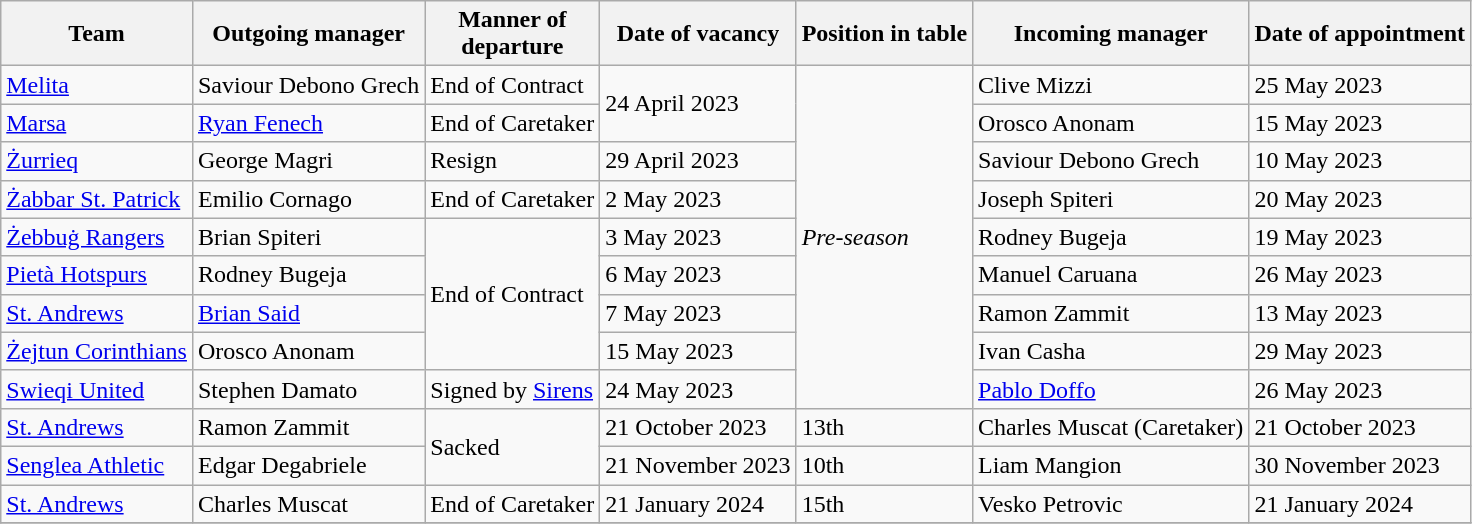<table class="wikitable sortable">
<tr>
<th>Team</th>
<th>Outgoing manager</th>
<th>Manner of<br>departure</th>
<th>Date of vacancy</th>
<th>Position in table</th>
<th>Incoming manager</th>
<th>Date of appointment</th>
</tr>
<tr>
<td><a href='#'>Melita</a></td>
<td> Saviour Debono Grech</td>
<td>End of Contract</td>
<td rowspan="2">24 April 2023</td>
<td rowspan="9"><em>Pre-season</em></td>
<td> Clive Mizzi</td>
<td>25 May 2023</td>
</tr>
<tr>
<td><a href='#'>Marsa</a></td>
<td> <a href='#'>Ryan Fenech</a></td>
<td>End of Caretaker</td>
<td> Orosco Anonam</td>
<td>15 May 2023</td>
</tr>
<tr>
<td><a href='#'>Żurrieq</a></td>
<td> George Magri</td>
<td>Resign</td>
<td>29 April 2023</td>
<td> Saviour Debono Grech</td>
<td>10 May 2023</td>
</tr>
<tr>
<td><a href='#'>Żabbar St. Patrick</a></td>
<td> Emilio Cornago</td>
<td>End of Caretaker</td>
<td>2 May 2023</td>
<td> Joseph Spiteri</td>
<td>20 May 2023</td>
</tr>
<tr>
<td><a href='#'>Żebbuġ Rangers</a></td>
<td> Brian Spiteri</td>
<td rowspan="4">End of Contract</td>
<td>3 May 2023</td>
<td> Rodney Bugeja</td>
<td>19 May 2023</td>
</tr>
<tr>
<td><a href='#'>Pietà Hotspurs</a></td>
<td> Rodney Bugeja</td>
<td>6 May 2023</td>
<td> Manuel Caruana</td>
<td>26 May 2023</td>
</tr>
<tr>
<td><a href='#'>St. Andrews</a></td>
<td> <a href='#'>Brian Said</a></td>
<td>7 May 2023</td>
<td> Ramon Zammit</td>
<td>13 May 2023</td>
</tr>
<tr>
<td><a href='#'>Żejtun Corinthians</a></td>
<td> Orosco Anonam</td>
<td>15 May 2023</td>
<td> Ivan Casha</td>
<td>29 May 2023</td>
</tr>
<tr>
<td><a href='#'>Swieqi United</a></td>
<td> Stephen Damato</td>
<td>Signed by <a href='#'>Sirens</a></td>
<td>24 May 2023</td>
<td> <a href='#'>Pablo Doffo</a></td>
<td>26 May 2023</td>
</tr>
<tr>
<td><a href='#'>St. Andrews</a></td>
<td> Ramon Zammit</td>
<td rowspan="2">Sacked</td>
<td>21 October 2023</td>
<td>13th</td>
<td> Charles Muscat (Caretaker)</td>
<td>21 October 2023</td>
</tr>
<tr>
<td><a href='#'>Senglea Athletic</a></td>
<td> Edgar Degabriele</td>
<td>21 November 2023</td>
<td>10th</td>
<td> Liam Mangion</td>
<td>30 November 2023</td>
</tr>
<tr>
<td><a href='#'>St. Andrews</a></td>
<td> Charles Muscat</td>
<td>End of Caretaker</td>
<td>21 January 2024</td>
<td>15th</td>
<td> Vesko Petrovic</td>
<td>21 January 2024</td>
</tr>
<tr>
</tr>
</table>
